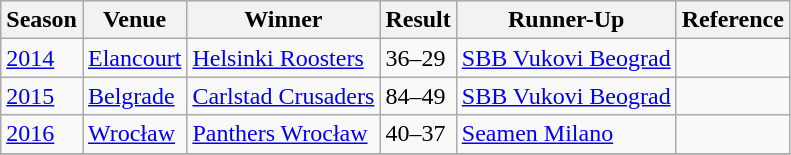<table class="wikitable">
<tr>
<th>Season</th>
<th>Venue</th>
<th>Winner</th>
<th>Result</th>
<th>Runner-Up</th>
<th>Reference</th>
</tr>
<tr>
<td><a href='#'>2014</a></td>
<td> <a href='#'>Elancourt</a></td>
<td>  <a href='#'>Helsinki Roosters</a></td>
<td>36–29</td>
<td> <a href='#'>SBB Vukovi Beograd</a></td>
<td></td>
</tr>
<tr>
<td><a href='#'>2015</a></td>
<td> <a href='#'>Belgrade</a></td>
<td> <a href='#'>Carlstad Crusaders</a></td>
<td>84–49</td>
<td> <a href='#'>SBB Vukovi Beograd</a></td>
<td></td>
</tr>
<tr>
<td><a href='#'>2016</a></td>
<td> <a href='#'>Wrocław</a></td>
<td> <a href='#'>Panthers Wrocław</a></td>
<td>40–37</td>
<td> <a href='#'>Seamen Milano</a></td>
<td></td>
</tr>
<tr>
</tr>
</table>
